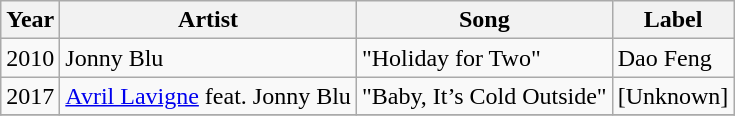<table class="wikitable "style=text-align:center;>
<tr>
<th>Year</th>
<th>Artist</th>
<th>Song</th>
<th>Label</th>
</tr>
<tr>
<td rowspan="1">2010</td>
<td align=left>Jonny Blu</td>
<td align=left>"Holiday for Two"</td>
<td align=left>Dao Feng</td>
</tr>
<tr>
<td rowspan="1">2017</td>
<td align=left><a href='#'>Avril Lavigne</a> feat. Jonny Blu</td>
<td align=left>"Baby, It’s Cold Outside"</td>
<td align=left>[Unknown]</td>
</tr>
<tr>
</tr>
</table>
